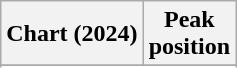<table class="wikitable sortable plainrowheaders" style="text-align:center;">
<tr>
<th scope="col">Chart (2024)</th>
<th scope="col">Peak<br>position</th>
</tr>
<tr>
</tr>
<tr>
</tr>
<tr>
</tr>
</table>
